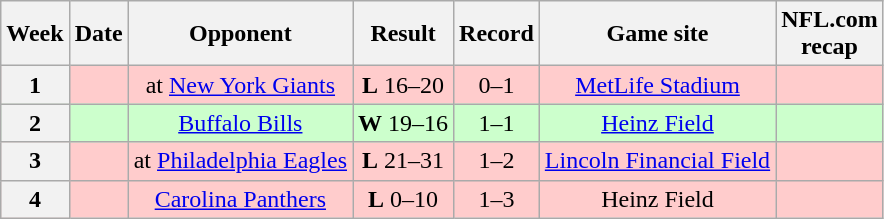<table class="wikitable" style="align=center">
<tr>
<th>Week</th>
<th>Date</th>
<th>Opponent</th>
<th>Result</th>
<th>Record</th>
<th>Game site</th>
<th>NFL.com<br>recap</th>
</tr>
<tr style="background:#fcc; text-align:center;">
<th>1</th>
<td></td>
<td>at <a href='#'>New York Giants</a></td>
<td><strong>L</strong> 16–20</td>
<td>0–1</td>
<td><a href='#'>MetLife Stadium</a></td>
<td></td>
</tr>
<tr style="background:#cfc; text-align:center;">
<th>2</th>
<td></td>
<td><a href='#'>Buffalo Bills</a></td>
<td><strong>W</strong> 19–16</td>
<td>1–1</td>
<td><a href='#'>Heinz Field</a></td>
<td></td>
</tr>
<tr style="background:#fcc; text-align:center;">
<th>3</th>
<td></td>
<td>at <a href='#'>Philadelphia Eagles</a></td>
<td><strong>L</strong> 21–31</td>
<td>1–2</td>
<td><a href='#'>Lincoln Financial Field</a></td>
<td></td>
</tr>
<tr style="background:#fcc; text-align:center;">
<th>4</th>
<td></td>
<td><a href='#'>Carolina Panthers</a></td>
<td><strong>L</strong> 0–10</td>
<td>1–3</td>
<td>Heinz Field</td>
<td></td>
</tr>
</table>
